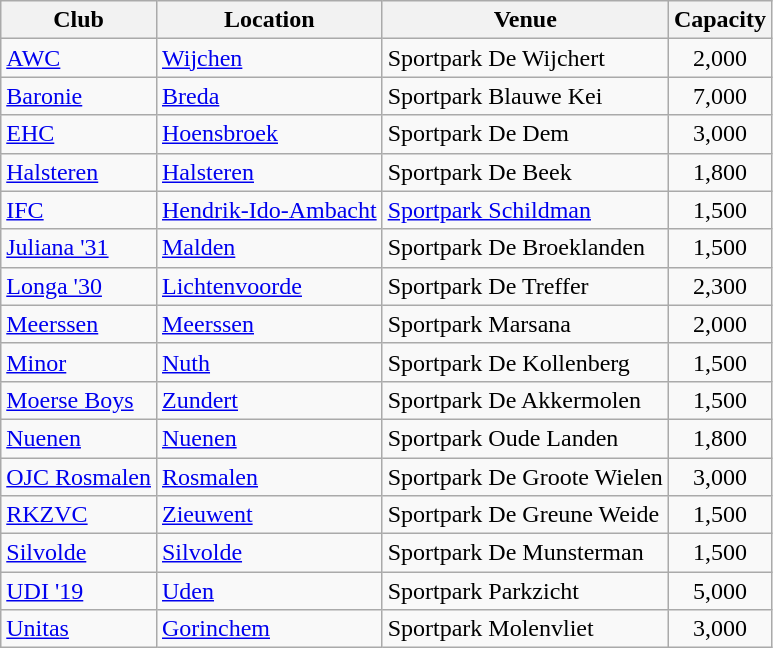<table class="wikitable sortable">
<tr>
<th>Club</th>
<th>Location</th>
<th>Venue</th>
<th>Capacity</th>
</tr>
<tr>
<td><a href='#'>AWC</a></td>
<td><a href='#'>Wijchen</a></td>
<td>Sportpark De Wijchert</td>
<td style="text-align: center;">2,000</td>
</tr>
<tr>
<td><a href='#'>Baronie</a></td>
<td><a href='#'>Breda</a></td>
<td>Sportpark Blauwe Kei</td>
<td style="text-align: center;">7,000</td>
</tr>
<tr>
<td><a href='#'>EHC</a></td>
<td><a href='#'>Hoensbroek</a></td>
<td>Sportpark De Dem</td>
<td style="text-align: center;">3,000</td>
</tr>
<tr>
<td><a href='#'>Halsteren</a></td>
<td><a href='#'>Halsteren</a></td>
<td>Sportpark De Beek</td>
<td style="text-align: center;">1,800</td>
</tr>
<tr>
<td><a href='#'>IFC</a></td>
<td><a href='#'>Hendrik-Ido-Ambacht</a></td>
<td><a href='#'>Sportpark Schildman</a></td>
<td style="text-align: center;">1,500</td>
</tr>
<tr>
<td><a href='#'>Juliana '31</a></td>
<td><a href='#'>Malden</a></td>
<td>Sportpark De Broeklanden</td>
<td style="text-align: center;">1,500</td>
</tr>
<tr>
<td><a href='#'>Longa '30</a></td>
<td><a href='#'>Lichtenvoorde</a></td>
<td>Sportpark De Treffer</td>
<td style="text-align: center;">2,300</td>
</tr>
<tr>
<td><a href='#'>Meerssen</a></td>
<td><a href='#'>Meerssen</a></td>
<td>Sportpark Marsana</td>
<td style="text-align: center;">2,000</td>
</tr>
<tr>
<td><a href='#'>Minor</a></td>
<td><a href='#'>Nuth</a></td>
<td>Sportpark De Kollenberg</td>
<td style="text-align: center;">1,500</td>
</tr>
<tr>
<td><a href='#'>Moerse Boys</a></td>
<td><a href='#'>Zundert</a></td>
<td>Sportpark De Akkermolen</td>
<td style="text-align: center;">1,500</td>
</tr>
<tr>
<td><a href='#'>Nuenen</a></td>
<td><a href='#'>Nuenen</a></td>
<td>Sportpark Oude Landen</td>
<td style="text-align: center;">1,800</td>
</tr>
<tr>
<td><a href='#'>OJC Rosmalen</a></td>
<td><a href='#'>Rosmalen</a></td>
<td>Sportpark De Groote Wielen</td>
<td style="text-align: center;">3,000</td>
</tr>
<tr>
<td><a href='#'>RKZVC</a></td>
<td><a href='#'>Zieuwent</a></td>
<td>Sportpark De Greune Weide</td>
<td style="text-align: center;">1,500</td>
</tr>
<tr>
<td><a href='#'>Silvolde</a></td>
<td><a href='#'>Silvolde</a></td>
<td>Sportpark De Munsterman</td>
<td style="text-align: center;">1,500</td>
</tr>
<tr>
<td><a href='#'>UDI '19</a></td>
<td><a href='#'>Uden</a></td>
<td>Sportpark Parkzicht</td>
<td style="text-align: center;">5,000</td>
</tr>
<tr>
<td><a href='#'>Unitas</a></td>
<td><a href='#'>Gorinchem</a></td>
<td>Sportpark Molenvliet</td>
<td style="text-align: center;">3,000</td>
</tr>
</table>
